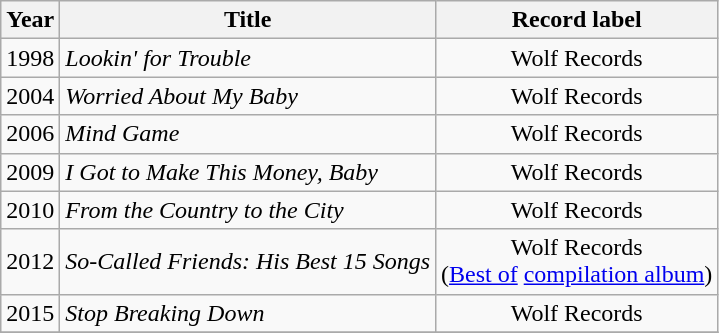<table class="wikitable sortable">
<tr>
<th>Year</th>
<th>Title</th>
<th>Record label</th>
</tr>
<tr>
<td>1998</td>
<td><em>Lookin' for Trouble</em></td>
<td style="text-align:center;">Wolf Records</td>
</tr>
<tr>
<td>2004</td>
<td><em>Worried About My Baby</em></td>
<td style="text-align:center;">Wolf Records</td>
</tr>
<tr>
<td>2006</td>
<td><em>Mind Game</em></td>
<td style="text-align:center;">Wolf Records</td>
</tr>
<tr>
<td>2009</td>
<td><em>I Got to Make This Money, Baby</em></td>
<td style="text-align:center;">Wolf Records</td>
</tr>
<tr>
<td>2010</td>
<td><em>From the Country to the City</em></td>
<td style="text-align:center;">Wolf Records</td>
</tr>
<tr>
<td>2012</td>
<td><em>So-Called Friends: His Best 15 Songs</em></td>
<td style="text-align:center;">Wolf Records<br>(<a href='#'>Best of</a> <a href='#'>compilation album</a>)</td>
</tr>
<tr>
<td>2015</td>
<td><em>Stop Breaking Down</em></td>
<td style="text-align:center;">Wolf Records</td>
</tr>
<tr>
</tr>
</table>
